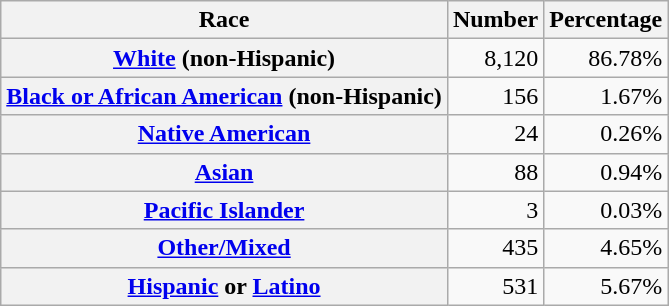<table class="wikitable" style="text-align:right">
<tr>
<th scope="col">Race</th>
<th scope="col">Number</th>
<th scope="col">Percentage</th>
</tr>
<tr>
<th scope="row"><a href='#'>White</a> (non-Hispanic)</th>
<td>8,120</td>
<td>86.78%</td>
</tr>
<tr>
<th scope="row"><a href='#'>Black or African American</a> (non-Hispanic)</th>
<td>156</td>
<td>1.67%</td>
</tr>
<tr>
<th scope="row"><a href='#'>Native American</a></th>
<td>24</td>
<td>0.26%</td>
</tr>
<tr>
<th scope="row"><a href='#'>Asian</a></th>
<td>88</td>
<td>0.94%</td>
</tr>
<tr>
<th scope="row"><a href='#'>Pacific Islander</a></th>
<td>3</td>
<td>0.03%</td>
</tr>
<tr>
<th scope="row"><a href='#'>Other/Mixed</a></th>
<td>435</td>
<td>4.65%</td>
</tr>
<tr>
<th scope="row"><a href='#'>Hispanic</a> or <a href='#'>Latino</a></th>
<td>531</td>
<td>5.67%</td>
</tr>
</table>
